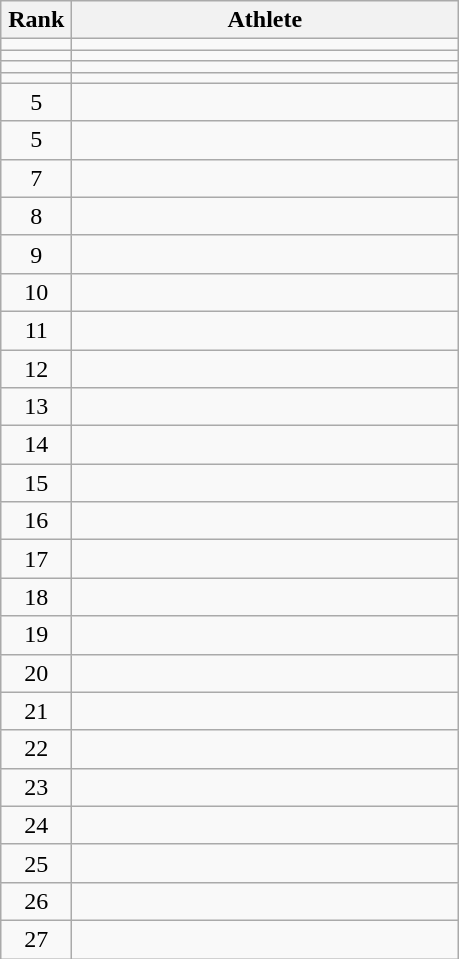<table class="wikitable" style="text-align: center;">
<tr>
<th width=40>Rank</th>
<th width=250>Athlete</th>
</tr>
<tr>
<td></td>
<td align="left"></td>
</tr>
<tr>
<td></td>
<td align="left"></td>
</tr>
<tr>
<td></td>
<td align="left"></td>
</tr>
<tr>
<td></td>
<td align="left"></td>
</tr>
<tr>
<td>5</td>
<td align="left"></td>
</tr>
<tr>
<td>5</td>
<td align="left"></td>
</tr>
<tr>
<td>7</td>
<td align="left"></td>
</tr>
<tr>
<td>8</td>
<td align="left"></td>
</tr>
<tr>
<td>9</td>
<td align="left"></td>
</tr>
<tr>
<td>10</td>
<td align="left"></td>
</tr>
<tr>
<td>11</td>
<td align="left"></td>
</tr>
<tr>
<td>12</td>
<td align="left"></td>
</tr>
<tr>
<td>13</td>
<td align="left"></td>
</tr>
<tr>
<td>14</td>
<td align="left"></td>
</tr>
<tr>
<td>15</td>
<td align="left"></td>
</tr>
<tr>
<td>16</td>
<td align="left"></td>
</tr>
<tr>
<td>17</td>
<td align="left"></td>
</tr>
<tr>
<td>18</td>
<td align="left"></td>
</tr>
<tr>
<td>19</td>
<td align="left"></td>
</tr>
<tr>
<td>20</td>
<td align="left"></td>
</tr>
<tr>
<td>21</td>
<td align="left"></td>
</tr>
<tr>
<td>22</td>
<td align="left"></td>
</tr>
<tr>
<td>23</td>
<td align="left"></td>
</tr>
<tr>
<td>24</td>
<td align="left"></td>
</tr>
<tr>
<td>25</td>
<td align="left"></td>
</tr>
<tr>
<td>26</td>
<td align="left"></td>
</tr>
<tr>
<td>27</td>
<td align="left"></td>
</tr>
</table>
